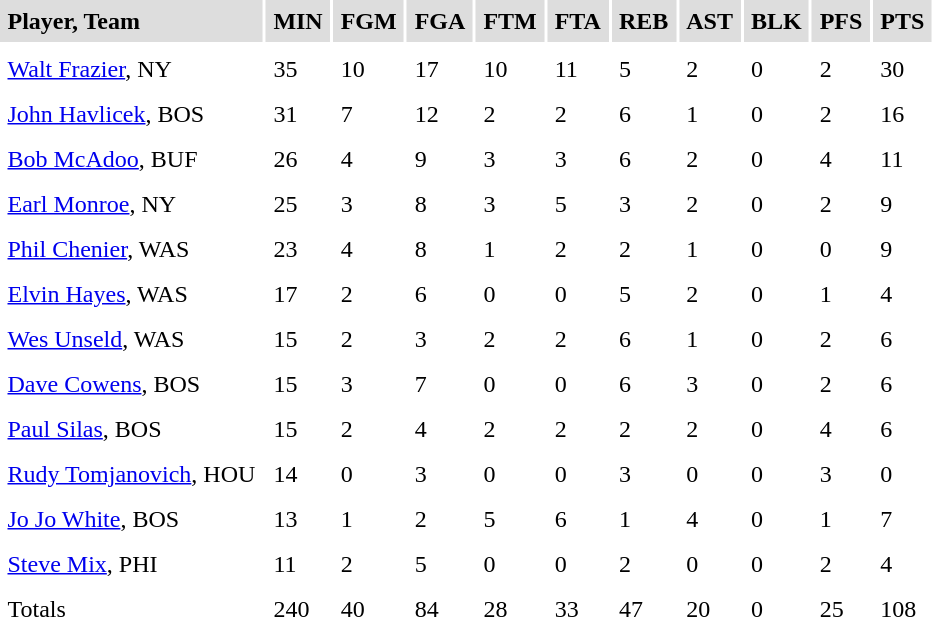<table cellpadding=5>
<tr bgcolor="#dddddd">
<td><strong>Player, Team</strong></td>
<td><strong>MIN</strong></td>
<td><strong>FGM</strong></td>
<td><strong>FGA</strong></td>
<td><strong>FTM</strong></td>
<td><strong>FTA</strong></td>
<td><strong>REB</strong></td>
<td><strong>AST</strong></td>
<td><strong>BLK</strong></td>
<td><strong>PFS</strong></td>
<td><strong>PTS</strong></td>
</tr>
<tr bgcolor="#eeeeee">
</tr>
<tr>
<td><a href='#'>Walt Frazier</a>, NY</td>
<td>35</td>
<td>10</td>
<td>17</td>
<td>10</td>
<td>11</td>
<td>5</td>
<td>2</td>
<td>0</td>
<td>2</td>
<td>30</td>
</tr>
<tr>
<td><a href='#'>John Havlicek</a>, BOS</td>
<td>31</td>
<td>7</td>
<td>12</td>
<td>2</td>
<td>2</td>
<td>6</td>
<td>1</td>
<td>0</td>
<td>2</td>
<td>16</td>
</tr>
<tr>
<td><a href='#'>Bob McAdoo</a>, BUF</td>
<td>26</td>
<td>4</td>
<td>9</td>
<td>3</td>
<td>3</td>
<td>6</td>
<td>2</td>
<td>0</td>
<td>4</td>
<td>11</td>
</tr>
<tr>
<td><a href='#'>Earl Monroe</a>, NY</td>
<td>25</td>
<td>3</td>
<td>8</td>
<td>3</td>
<td>5</td>
<td>3</td>
<td>2</td>
<td>0</td>
<td>2</td>
<td>9</td>
</tr>
<tr>
<td><a href='#'>Phil Chenier</a>, WAS</td>
<td>23</td>
<td>4</td>
<td>8</td>
<td>1</td>
<td>2</td>
<td>2</td>
<td>1</td>
<td>0</td>
<td>0</td>
<td>9</td>
</tr>
<tr>
<td><a href='#'>Elvin Hayes</a>, WAS</td>
<td>17</td>
<td>2</td>
<td>6</td>
<td>0</td>
<td>0</td>
<td>5</td>
<td>2</td>
<td>0</td>
<td>1</td>
<td>4</td>
</tr>
<tr>
<td><a href='#'>Wes Unseld</a>, WAS</td>
<td>15</td>
<td>2</td>
<td>3</td>
<td>2</td>
<td>2</td>
<td>6</td>
<td>1</td>
<td>0</td>
<td>2</td>
<td>6</td>
</tr>
<tr>
<td><a href='#'>Dave Cowens</a>, BOS</td>
<td>15</td>
<td>3</td>
<td>7</td>
<td>0</td>
<td>0</td>
<td>6</td>
<td>3</td>
<td>0</td>
<td>2</td>
<td>6</td>
</tr>
<tr>
<td><a href='#'>Paul Silas</a>, BOS</td>
<td>15</td>
<td>2</td>
<td>4</td>
<td>2</td>
<td>2</td>
<td>2</td>
<td>2</td>
<td>0</td>
<td>4</td>
<td>6</td>
</tr>
<tr>
<td><a href='#'>Rudy Tomjanovich</a>, HOU</td>
<td>14</td>
<td>0</td>
<td>3</td>
<td>0</td>
<td>0</td>
<td>3</td>
<td>0</td>
<td>0</td>
<td>3</td>
<td>0</td>
</tr>
<tr>
<td><a href='#'>Jo Jo White</a>, BOS</td>
<td>13</td>
<td>1</td>
<td>2</td>
<td>5</td>
<td>6</td>
<td>1</td>
<td>4</td>
<td>0</td>
<td>1</td>
<td>7</td>
</tr>
<tr>
<td><a href='#'>Steve Mix</a>, PHI</td>
<td>11</td>
<td>2</td>
<td>5</td>
<td>0</td>
<td>0</td>
<td>2</td>
<td>0</td>
<td>0</td>
<td>2</td>
<td>4</td>
</tr>
<tr>
<td>Totals</td>
<td>240</td>
<td>40</td>
<td>84</td>
<td>28</td>
<td>33</td>
<td>47</td>
<td>20</td>
<td>0</td>
<td>25</td>
<td>108</td>
</tr>
<tr>
</tr>
</table>
